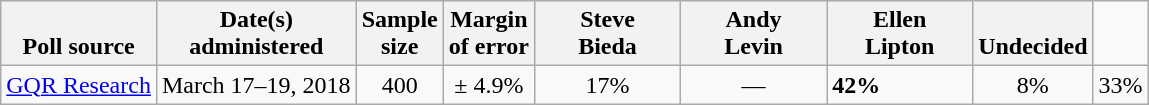<table class="wikitable">
<tr valign= bottom>
<th>Poll source</th>
<th>Date(s)<br>administered</th>
<th>Sample<br>size</th>
<th>Margin<br>of error</th>
<th style="width:90px;">Steve<br>Bieda</th>
<th style="width:90px;">Andy<br>Levin</th>
<th style="width:90px;">Ellen<br>Lipton</th>
<th>Undecided</th>
</tr>
<tr>
<td><a href='#'>GQR Research</a></td>
<td align=center>March 17–19, 2018</td>
<td align=center>400</td>
<td align=center>± 4.9%</td>
<td align=center>17%</td>
<td align=center>—</td>
<td><strong>42%</strong></td>
<td align=center>8%</td>
<td align=center>33%</td>
</tr>
</table>
